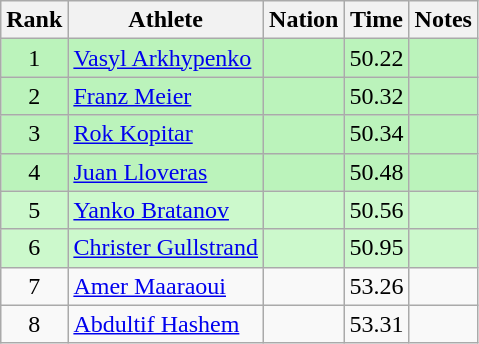<table class="wikitable sortable" style="text-align:center">
<tr>
<th>Rank</th>
<th>Athlete</th>
<th>Nation</th>
<th>Time</th>
<th>Notes</th>
</tr>
<tr style="background:#bbf3bb;">
<td>1</td>
<td align=left><a href='#'>Vasyl Arkhypenko</a></td>
<td align=left></td>
<td>50.22</td>
<td></td>
</tr>
<tr style="background:#bbf3bb;">
<td>2</td>
<td align=left><a href='#'>Franz Meier</a></td>
<td align="left"></td>
<td>50.32</td>
<td></td>
</tr>
<tr style="background:#bbf3bb;">
<td>3</td>
<td align=left><a href='#'>Rok Kopitar</a></td>
<td align=left></td>
<td>50.34</td>
<td></td>
</tr>
<tr style="background:#bbf3bb;">
<td>4</td>
<td align=left><a href='#'>Juan Lloveras</a></td>
<td align=left></td>
<td>50.48</td>
<td></td>
</tr>
<tr style="background:#ccf9cc;">
<td>5</td>
<td align=left><a href='#'>Yanko Bratanov</a></td>
<td align=left></td>
<td>50.56</td>
<td></td>
</tr>
<tr style="background:#ccf9cc;">
<td>6</td>
<td align=left><a href='#'>Christer Gullstrand</a></td>
<td align=left></td>
<td>50.95</td>
<td></td>
</tr>
<tr>
<td>7</td>
<td align=left><a href='#'>Amer Maaraoui</a></td>
<td align=left></td>
<td>53.26</td>
<td></td>
</tr>
<tr>
<td>8</td>
<td align=left><a href='#'>Abdultif Hashem</a></td>
<td align=left></td>
<td>53.31</td>
<td></td>
</tr>
</table>
